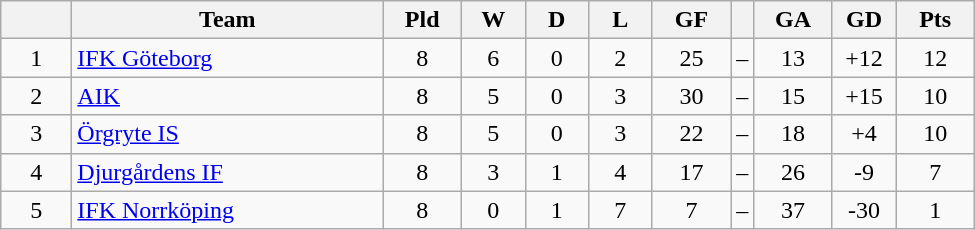<table class="wikitable" style="text-align: center;">
<tr>
<th style="width: 40px;"></th>
<th style="width: 200px;">Team</th>
<th style="width: 45px;">Pld</th>
<th style="width: 35px;">W</th>
<th style="width: 35px;">D</th>
<th style="width: 35px;">L</th>
<th style="width: 45px;">GF</th>
<th></th>
<th style="width: 45px;">GA</th>
<th style="width: 35px;">GD</th>
<th style="width: 45px;">Pts</th>
</tr>
<tr>
<td>1</td>
<td style="text-align: left;"><a href='#'>IFK Göteborg</a></td>
<td>8</td>
<td>6</td>
<td>0</td>
<td>2</td>
<td>25</td>
<td>–</td>
<td>13</td>
<td>+12</td>
<td>12</td>
</tr>
<tr>
<td>2</td>
<td style="text-align: left;"><a href='#'>AIK</a></td>
<td>8</td>
<td>5</td>
<td>0</td>
<td>3</td>
<td>30</td>
<td>–</td>
<td>15</td>
<td>+15</td>
<td>10</td>
</tr>
<tr>
<td>3</td>
<td style="text-align: left;"><a href='#'>Örgryte IS</a></td>
<td>8</td>
<td>5</td>
<td>0</td>
<td>3</td>
<td>22</td>
<td>–</td>
<td>18</td>
<td>+4</td>
<td>10</td>
</tr>
<tr>
<td>4</td>
<td style="text-align: left;"><a href='#'>Djurgårdens IF</a></td>
<td>8</td>
<td>3</td>
<td>1</td>
<td>4</td>
<td>17</td>
<td>–</td>
<td>26</td>
<td>-9</td>
<td>7</td>
</tr>
<tr>
<td>5</td>
<td style="text-align: left;"><a href='#'>IFK Norrköping</a></td>
<td>8</td>
<td>0</td>
<td>1</td>
<td>7</td>
<td>7</td>
<td>–</td>
<td>37</td>
<td>-30</td>
<td>1</td>
</tr>
</table>
